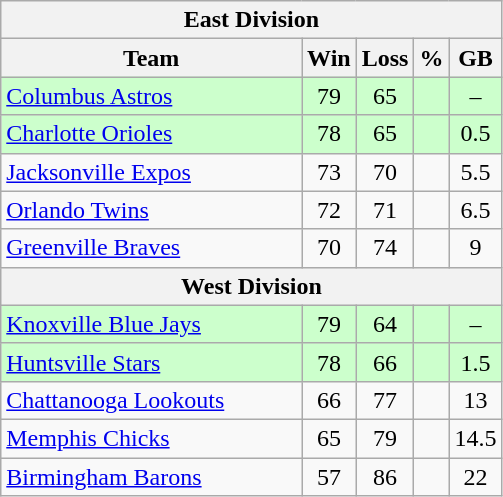<table class="wikitable">
<tr>
<th colspan="5">East Division</th>
</tr>
<tr>
<th width="60%">Team</th>
<th>Win</th>
<th>Loss</th>
<th>%</th>
<th>GB</th>
</tr>
<tr align=center bgcolor=ccffcc>
<td align=left><a href='#'>Columbus Astros</a></td>
<td>79</td>
<td>65</td>
<td></td>
<td>–</td>
</tr>
<tr align=center bgcolor=ccffcc>
<td align=left><a href='#'>Charlotte Orioles</a></td>
<td>78</td>
<td>65</td>
<td></td>
<td>0.5</td>
</tr>
<tr align=center>
<td align=left><a href='#'>Jacksonville Expos</a></td>
<td>73</td>
<td>70</td>
<td></td>
<td>5.5</td>
</tr>
<tr align=center>
<td align=left><a href='#'>Orlando Twins</a></td>
<td>72</td>
<td>71</td>
<td></td>
<td>6.5</td>
</tr>
<tr align=center>
<td align=left><a href='#'>Greenville Braves</a></td>
<td>70</td>
<td>74</td>
<td></td>
<td>9</td>
</tr>
<tr>
<th colspan="5">West Division</th>
</tr>
<tr align=center bgcolor=ccffcc>
<td align=left><a href='#'>Knoxville Blue Jays</a></td>
<td>79</td>
<td>64</td>
<td></td>
<td>–</td>
</tr>
<tr align=center bgcolor=ccffcc>
<td align=left><a href='#'>Huntsville Stars</a></td>
<td>78</td>
<td>66</td>
<td></td>
<td>1.5</td>
</tr>
<tr align=center>
<td align=left><a href='#'>Chattanooga Lookouts</a></td>
<td>66</td>
<td>77</td>
<td></td>
<td>13</td>
</tr>
<tr align=center>
<td align=left><a href='#'>Memphis Chicks</a></td>
<td>65</td>
<td>79</td>
<td></td>
<td>14.5</td>
</tr>
<tr align=center>
<td align=left><a href='#'>Birmingham Barons</a></td>
<td>57</td>
<td>86</td>
<td></td>
<td>22</td>
</tr>
</table>
